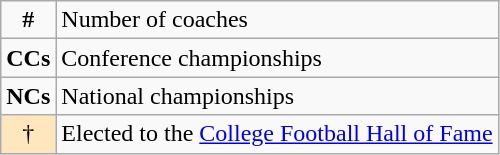<table class="wikitable">
<tr>
<td align="center"><strong>#</strong></td>
<td>Number of coaches</td>
</tr>
<tr>
<td><strong>CCs</strong></td>
<td>Conference championships</td>
</tr>
<tr>
<td><strong>NCs</strong></td>
<td>National championships</td>
</tr>
<tr>
<td bgcolor=#FFE6BD align="center">†</td>
<td>Elected to the <a href='#'>College Football Hall of Fame</a></td>
</tr>
</table>
